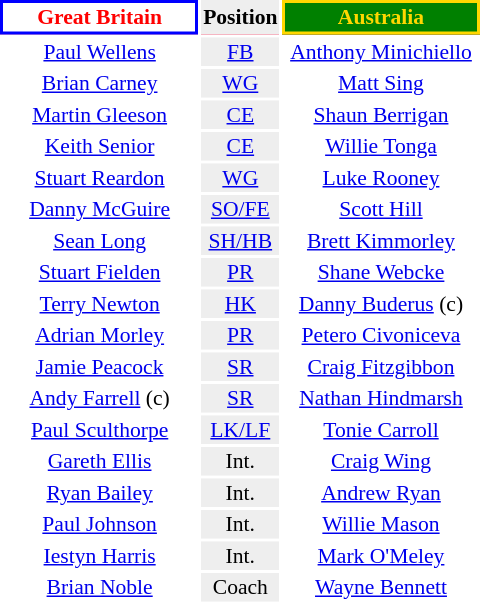<table align=right style="font-size:90%; margin-left:1em">
<tr bgcolor=#FF0033>
<th align="centre" width="126" style="border: 2px solid blue; background: white; color: red">Great Britain</th>
<th align="center" style="background: #eeeeee; color: black">Position</th>
<th align="centre" width="126" style="border: 2px solid gold; background: green; color: gold">Australia</th>
</tr>
<tr>
<td align="center"><a href='#'>Paul Wellens</a></td>
<td align="center" style="background: #eeeeee"><a href='#'>FB</a></td>
<td align="center"><a href='#'>Anthony Minichiello</a></td>
</tr>
<tr>
<td align="center"><a href='#'>Brian Carney</a></td>
<td align="center" style="background: #eeeeee"><a href='#'>WG</a></td>
<td align="center"><a href='#'>Matt Sing</a></td>
</tr>
<tr>
<td align="center"><a href='#'>Martin Gleeson</a></td>
<td align="center" style="background: #eeeeee"><a href='#'>CE</a></td>
<td align="center"><a href='#'>Shaun Berrigan</a></td>
</tr>
<tr>
<td align="center"><a href='#'>Keith Senior</a></td>
<td align="center" style="background: #eeeeee"><a href='#'>CE</a></td>
<td align="center"><a href='#'>Willie Tonga</a></td>
</tr>
<tr>
<td align="center"><a href='#'>Stuart Reardon</a></td>
<td align="center" style="background: #eeeeee"><a href='#'>WG</a></td>
<td align="center"><a href='#'>Luke Rooney</a></td>
</tr>
<tr>
<td align="center"><a href='#'>Danny McGuire</a></td>
<td align="center" style="background: #eeeeee"><a href='#'>SO/FE</a></td>
<td align="center"><a href='#'>Scott Hill</a></td>
</tr>
<tr>
<td align="center"><a href='#'>Sean Long</a></td>
<td align="center" style="background: #eeeeee"><a href='#'>SH/HB</a></td>
<td align="center"><a href='#'>Brett Kimmorley</a></td>
</tr>
<tr>
<td align="center"><a href='#'>Stuart Fielden</a></td>
<td align="center" style="background: #eeeeee"><a href='#'>PR</a></td>
<td align="center"><a href='#'>Shane Webcke</a></td>
</tr>
<tr>
<td align="center"><a href='#'>Terry Newton</a></td>
<td align="center" style="background: #eeeeee"><a href='#'>HK</a></td>
<td align="center"><a href='#'>Danny Buderus</a> (c)</td>
</tr>
<tr>
<td align="center"><a href='#'>Adrian Morley</a></td>
<td align="center" style="background: #eeeeee"><a href='#'>PR</a></td>
<td align="center"><a href='#'>Petero Civoniceva</a></td>
</tr>
<tr>
<td align="center"><a href='#'>Jamie Peacock</a></td>
<td align="center" style="background: #eeeeee"><a href='#'>SR</a></td>
<td align="center"><a href='#'>Craig Fitzgibbon</a></td>
</tr>
<tr>
<td align="center"><a href='#'>Andy Farrell</a> (c)</td>
<td align="center" style="background: #eeeeee"><a href='#'>SR</a></td>
<td align="center"><a href='#'>Nathan Hindmarsh</a></td>
</tr>
<tr>
<td align="center"><a href='#'>Paul Sculthorpe</a></td>
<td align="center" style="background: #eeeeee"><a href='#'>LK/LF</a></td>
<td align="center"><a href='#'>Tonie Carroll</a></td>
</tr>
<tr>
<td align="center"><a href='#'>Gareth Ellis</a></td>
<td align="center" style="background: #eeeeee">Int.</td>
<td align="center"><a href='#'>Craig Wing</a></td>
</tr>
<tr>
<td align="center"><a href='#'>Ryan Bailey</a></td>
<td align="center" style="background: #eeeeee">Int.</td>
<td align="center"><a href='#'>Andrew Ryan</a></td>
</tr>
<tr>
<td align="center"><a href='#'>Paul Johnson</a></td>
<td align="center" style="background: #eeeeee">Int.</td>
<td align="center"><a href='#'>Willie Mason</a></td>
</tr>
<tr>
<td align="center"><a href='#'>Iestyn Harris</a></td>
<td align="center" style="background: #eeeeee">Int.</td>
<td align="center"><a href='#'>Mark O'Meley</a></td>
</tr>
<tr>
<td align="center"><a href='#'>Brian Noble</a></td>
<td align="center" style="background: #eeeeee">Coach</td>
<td align="center"><a href='#'>Wayne Bennett</a></td>
</tr>
</table>
